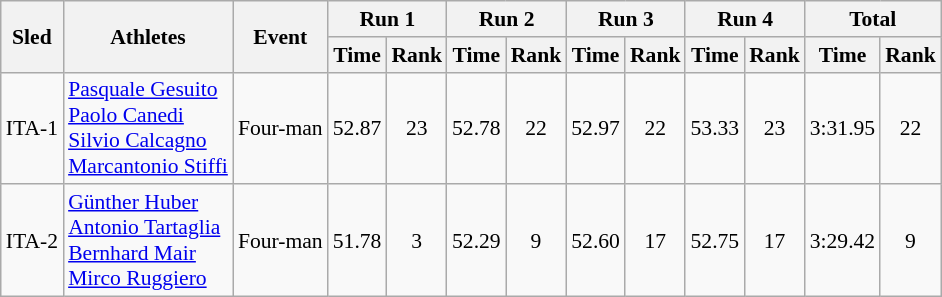<table class="wikitable"  border="1" style="font-size:90%">
<tr>
<th rowspan="2">Sled</th>
<th rowspan="2">Athletes</th>
<th rowspan="2">Event</th>
<th colspan="2">Run 1</th>
<th colspan="2">Run 2</th>
<th colspan="2">Run 3</th>
<th colspan="2">Run 4</th>
<th colspan="2">Total</th>
</tr>
<tr>
<th>Time</th>
<th>Rank</th>
<th>Time</th>
<th>Rank</th>
<th>Time</th>
<th>Rank</th>
<th>Time</th>
<th>Rank</th>
<th>Time</th>
<th>Rank</th>
</tr>
<tr>
<td align="center">ITA-1</td>
<td><a href='#'>Pasquale Gesuito</a><br><a href='#'>Paolo Canedi</a><br><a href='#'>Silvio Calcagno</a><br><a href='#'>Marcantonio Stiffi</a></td>
<td>Four-man</td>
<td align="center">52.87</td>
<td align="center">23</td>
<td align="center">52.78</td>
<td align="center">22</td>
<td align="center">52.97</td>
<td align="center">22</td>
<td align="center">53.33</td>
<td align="center">23</td>
<td align="center">3:31.95</td>
<td align="center">22</td>
</tr>
<tr>
<td align="center">ITA-2</td>
<td><a href='#'>Günther Huber</a><br><a href='#'>Antonio Tartaglia</a><br><a href='#'>Bernhard Mair</a><br><a href='#'>Mirco Ruggiero</a></td>
<td>Four-man</td>
<td align="center">51.78</td>
<td align="center">3</td>
<td align="center">52.29</td>
<td align="center">9</td>
<td align="center">52.60</td>
<td align="center">17</td>
<td align="center">52.75</td>
<td align="center">17</td>
<td align="center">3:29.42</td>
<td align="center">9</td>
</tr>
</table>
